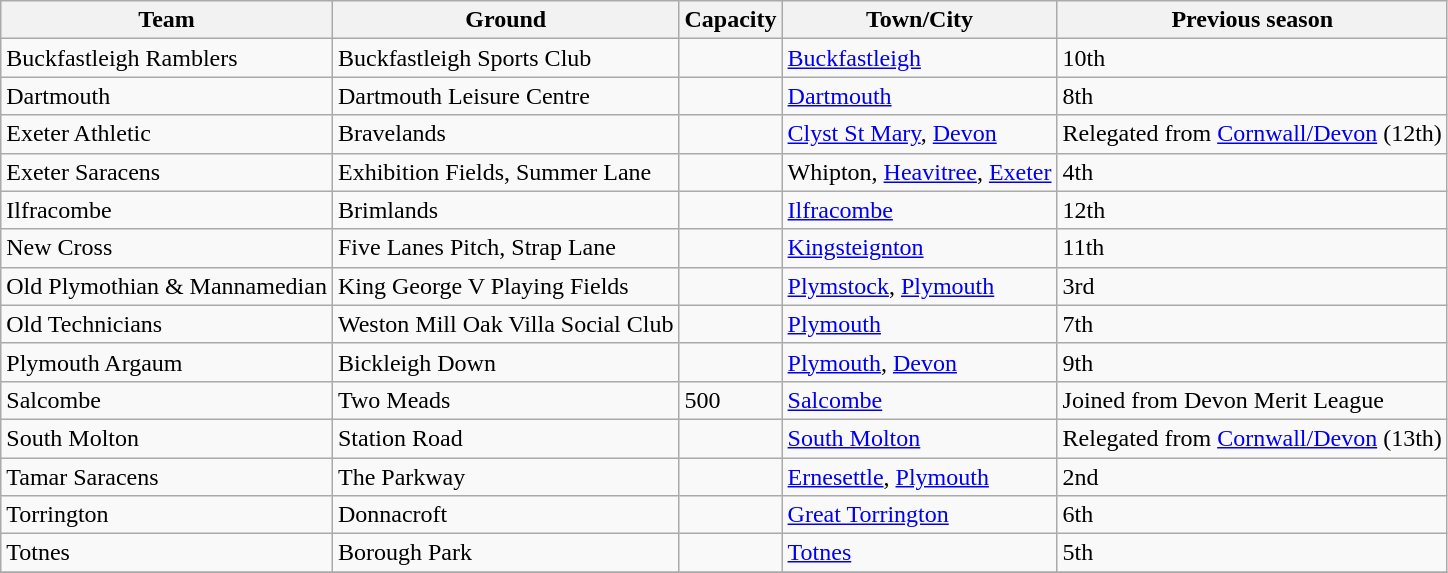<table class="wikitable sortable">
<tr>
<th>Team</th>
<th>Ground</th>
<th>Capacity</th>
<th>Town/City</th>
<th>Previous season</th>
</tr>
<tr>
<td>Buckfastleigh Ramblers</td>
<td>Buckfastleigh Sports Club</td>
<td></td>
<td><a href='#'>Buckfastleigh</a></td>
<td>10th</td>
</tr>
<tr>
<td>Dartmouth</td>
<td>Dartmouth Leisure Centre</td>
<td></td>
<td><a href='#'>Dartmouth</a></td>
<td>8th</td>
</tr>
<tr>
<td>Exeter Athletic</td>
<td>Bravelands</td>
<td></td>
<td><a href='#'>Clyst St Mary</a>, <a href='#'>Devon</a></td>
<td>Relegated from <a href='#'>Cornwall/Devon</a> (12th)</td>
</tr>
<tr>
<td>Exeter Saracens</td>
<td>Exhibition Fields, Summer Lane</td>
<td></td>
<td>Whipton, <a href='#'>Heavitree</a>, <a href='#'>Exeter</a></td>
<td>4th</td>
</tr>
<tr>
<td>Ilfracombe</td>
<td>Brimlands</td>
<td></td>
<td><a href='#'>Ilfracombe</a></td>
<td>12th</td>
</tr>
<tr>
<td>New Cross</td>
<td>Five Lanes Pitch, Strap Lane</td>
<td></td>
<td><a href='#'>Kingsteignton</a></td>
<td>11th</td>
</tr>
<tr>
<td>Old Plymothian & Mannamedian</td>
<td>King George V Playing Fields</td>
<td></td>
<td><a href='#'>Plymstock</a>, <a href='#'>Plymouth</a></td>
<td>3rd</td>
</tr>
<tr>
<td>Old Technicians</td>
<td>Weston Mill Oak Villa Social Club</td>
<td></td>
<td><a href='#'>Plymouth</a></td>
<td>7th</td>
</tr>
<tr>
<td>Plymouth Argaum</td>
<td>Bickleigh Down</td>
<td></td>
<td><a href='#'>Plymouth</a>, <a href='#'>Devon</a></td>
<td>9th</td>
</tr>
<tr>
<td>Salcombe</td>
<td>Two Meads</td>
<td>500</td>
<td><a href='#'>Salcombe</a></td>
<td>Joined from Devon Merit League</td>
</tr>
<tr>
<td>South Molton</td>
<td>Station Road</td>
<td></td>
<td><a href='#'>South Molton</a></td>
<td>Relegated from <a href='#'>Cornwall/Devon</a> (13th)</td>
</tr>
<tr>
<td>Tamar Saracens</td>
<td>The Parkway</td>
<td></td>
<td><a href='#'>Ernesettle</a>, <a href='#'>Plymouth</a></td>
<td>2nd</td>
</tr>
<tr>
<td>Torrington</td>
<td>Donnacroft</td>
<td></td>
<td><a href='#'>Great Torrington</a></td>
<td>6th</td>
</tr>
<tr>
<td>Totnes</td>
<td>Borough Park</td>
<td></td>
<td><a href='#'>Totnes</a></td>
<td>5th</td>
</tr>
<tr>
</tr>
</table>
